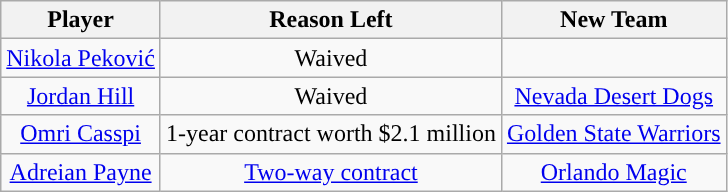<table class="wikitable sortable sortable">
<tr>
<th>Player</th>
<th>Reason Left</th>
<th>New Team</th>
</tr>
<tr style="text-align: center">
<td><a href='#'>Nikola Peković</a></td>
<td>Waived</td>
<td></td>
</tr>
<tr style="text-align: center">
<td><a href='#'>Jordan Hill</a></td>
<td>Waived</td>
<td><a href='#'>Nevada Desert Dogs</a></td>
</tr>
<tr style="text-align: center">
<td><a href='#'>Omri Casspi</a></td>
<td>1-year contract worth $2.1 million</td>
<td><a href='#'>Golden State Warriors</a></td>
</tr>
<tr style="text-align: center">
<td><a href='#'>Adreian Payne</a></td>
<td><a href='#'>Two-way contract</a></td>
<td><a href='#'>Orlando Magic</a></td>
</tr>
</table>
